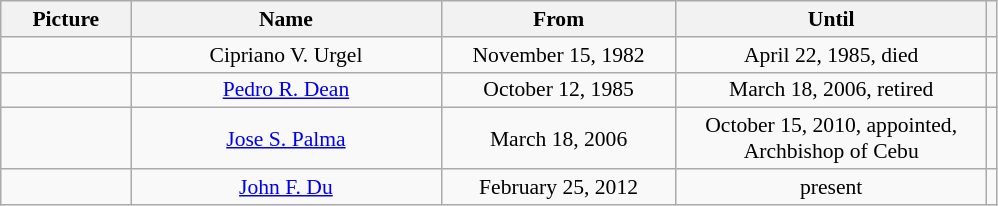<table class="wikitable" style="font-size:90%; text-align:center;">
<tr>
<th width=80px>Picture</th>
<th width=200px>Name</th>
<th width=150px>From</th>
<th width=200px>Until</th>
<th></th>
</tr>
<tr>
<td></td>
<td>Cipriano V. Urgel</td>
<td>November 15, 1982</td>
<td>April 22, 1985, died</td>
<td></td>
</tr>
<tr>
<td></td>
<td><a href='#'>Pedro R. Dean</a></td>
<td>October 12, 1985</td>
<td>March 18, 2006, retired</td>
<td></td>
</tr>
<tr>
<td></td>
<td><a href='#'>Jose S. Palma</a></td>
<td>March 18, 2006</td>
<td>October 15, 2010, appointed, Archbishop of Cebu</td>
<td></td>
</tr>
<tr>
<td></td>
<td><a href='#'>John F. Du</a></td>
<td>February 25, 2012</td>
<td>present</td>
<td></td>
</tr>
</table>
